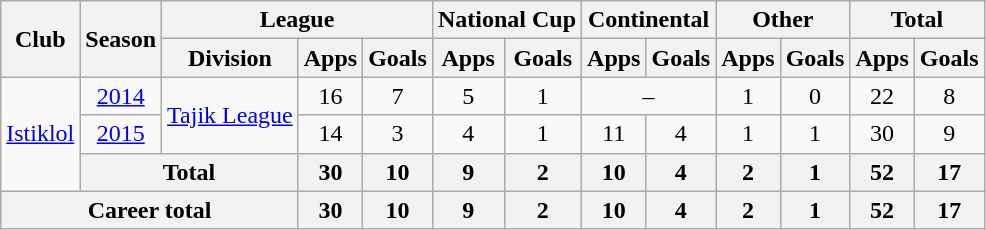<table class="wikitable" style="text-align: center;">
<tr>
<th rowspan="2">Club</th>
<th rowspan="2">Season</th>
<th colspan="3">League</th>
<th colspan="2">National Cup</th>
<th colspan="2">Continental</th>
<th colspan="2">Other</th>
<th colspan="2">Total</th>
</tr>
<tr>
<th>Division</th>
<th>Apps</th>
<th>Goals</th>
<th>Apps</th>
<th>Goals</th>
<th>Apps</th>
<th>Goals</th>
<th>Apps</th>
<th>Goals</th>
<th>Apps</th>
<th>Goals</th>
</tr>
<tr>
<td rowspan="3" valign="center"><a href='#'>Istiklol</a></td>
<td><a href='#'>2014</a></td>
<td rowspan="2" valign="center"><a href='#'>Tajik League</a></td>
<td>16</td>
<td>7</td>
<td>5</td>
<td>1</td>
<td colspan="2">–</td>
<td>1</td>
<td>0</td>
<td>22</td>
<td>8</td>
</tr>
<tr>
<td><a href='#'>2015</a></td>
<td>14</td>
<td>3</td>
<td>4</td>
<td>1</td>
<td>11</td>
<td>4</td>
<td>1</td>
<td>1</td>
<td>30</td>
<td>9</td>
</tr>
<tr>
<th colspan="2">Total</th>
<th>30</th>
<th>10</th>
<th>9</th>
<th>2</th>
<th>10</th>
<th>4</th>
<th>2</th>
<th>1</th>
<th>52</th>
<th>17</th>
</tr>
<tr>
<th colspan="3">Career total</th>
<th>30</th>
<th>10</th>
<th>9</th>
<th>2</th>
<th>10</th>
<th>4</th>
<th>2</th>
<th>1</th>
<th>52</th>
<th>17</th>
</tr>
</table>
